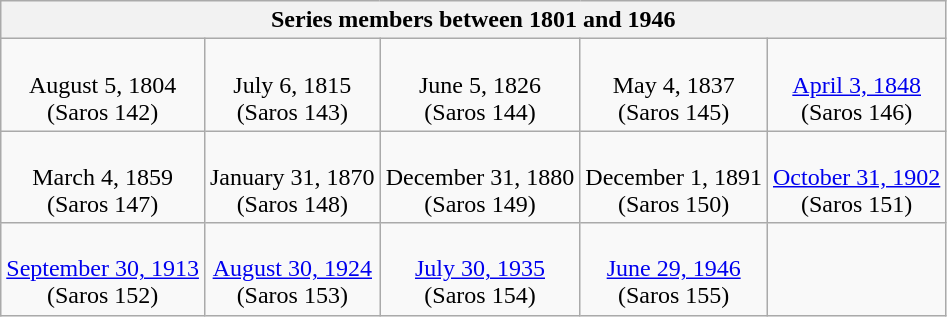<table class="wikitable mw-collapsible mw-collapsed">
<tr>
<th colspan=5>Series members between 1801 and 1946</th>
</tr>
<tr style="text-align:center;">
<td><br>August 5, 1804<br>(Saros 142)</td>
<td><br>July 6, 1815<br>(Saros 143)</td>
<td><br>June 5, 1826<br>(Saros 144)</td>
<td><br>May 4, 1837<br>(Saros 145)</td>
<td><br><a href='#'>April 3, 1848</a><br>(Saros 146)</td>
</tr>
<tr style="text-align:center;">
<td><br>March 4, 1859<br>(Saros 147)</td>
<td><br>January 31, 1870<br>(Saros 148)</td>
<td><br>December 31, 1880<br>(Saros 149)</td>
<td><br>December 1, 1891<br>(Saros 150)</td>
<td><br><a href='#'>October 31, 1902</a><br>(Saros 151)</td>
</tr>
<tr style="text-align:center;">
<td><br><a href='#'>September 30, 1913</a><br>(Saros 152)</td>
<td><br><a href='#'>August 30, 1924</a><br>(Saros 153)</td>
<td><br><a href='#'>July 30, 1935</a><br>(Saros 154)</td>
<td><br><a href='#'>June 29, 1946</a><br>(Saros 155)</td>
</tr>
</table>
